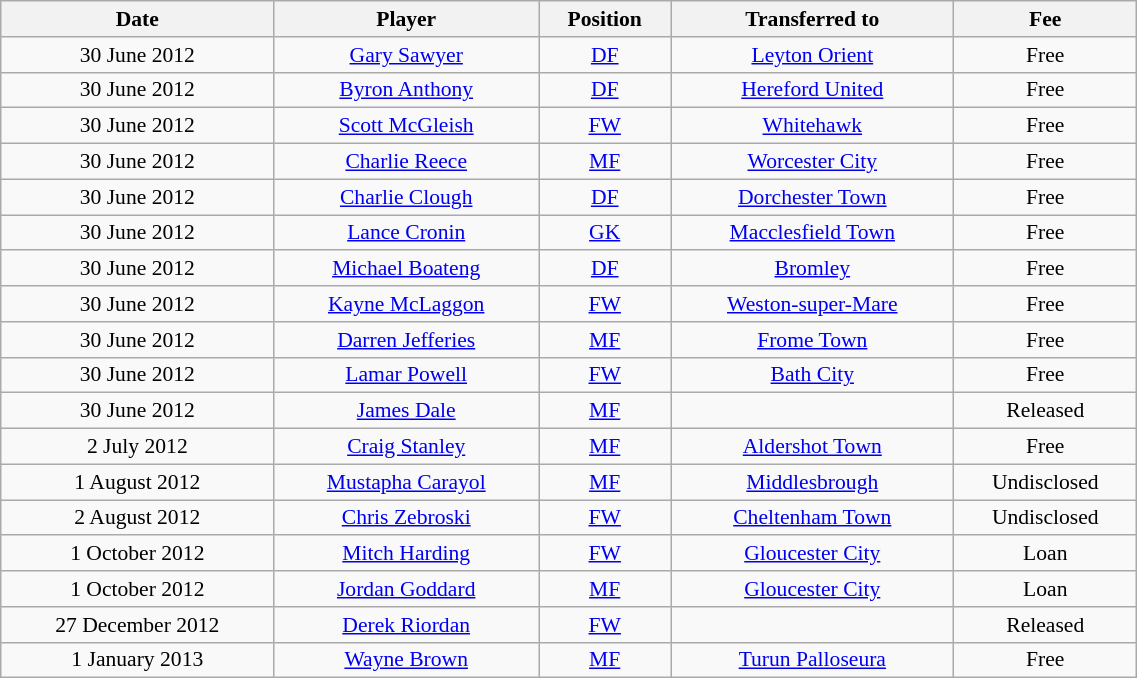<table class="wikitable"  style="text-align:center; font-size:90%; width:60%;">
<tr>
<th>Date</th>
<th>Player</th>
<th>Position</th>
<th>Transferred to</th>
<th>Fee</th>
</tr>
<tr>
<td>30 June 2012</td>
<td><a href='#'>Gary Sawyer</a></td>
<td><a href='#'>DF</a></td>
<td><a href='#'>Leyton Orient</a></td>
<td>Free</td>
</tr>
<tr>
<td>30 June 2012</td>
<td><a href='#'>Byron Anthony</a></td>
<td><a href='#'>DF</a></td>
<td><a href='#'>Hereford United</a></td>
<td>Free</td>
</tr>
<tr>
<td>30 June 2012</td>
<td><a href='#'>Scott McGleish</a></td>
<td><a href='#'>FW</a></td>
<td><a href='#'>Whitehawk</a></td>
<td>Free</td>
</tr>
<tr>
<td>30 June 2012</td>
<td><a href='#'>Charlie Reece</a></td>
<td><a href='#'>MF</a></td>
<td><a href='#'>Worcester City</a></td>
<td>Free</td>
</tr>
<tr>
<td>30 June 2012</td>
<td><a href='#'>Charlie Clough</a></td>
<td><a href='#'>DF</a></td>
<td><a href='#'>Dorchester Town</a></td>
<td>Free</td>
</tr>
<tr>
<td>30 June 2012</td>
<td><a href='#'>Lance Cronin</a></td>
<td><a href='#'>GK</a></td>
<td><a href='#'>Macclesfield Town</a></td>
<td>Free</td>
</tr>
<tr>
<td>30 June 2012</td>
<td><a href='#'>Michael Boateng</a></td>
<td><a href='#'>DF</a></td>
<td><a href='#'>Bromley</a></td>
<td>Free</td>
</tr>
<tr>
<td>30 June 2012</td>
<td><a href='#'>Kayne McLaggon</a></td>
<td><a href='#'>FW</a></td>
<td><a href='#'>Weston-super-Mare</a></td>
<td>Free</td>
</tr>
<tr>
<td>30 June 2012</td>
<td><a href='#'>Darren Jefferies</a></td>
<td><a href='#'>MF</a></td>
<td><a href='#'>Frome Town</a></td>
<td>Free</td>
</tr>
<tr>
<td>30 June 2012</td>
<td><a href='#'>Lamar Powell</a></td>
<td><a href='#'>FW</a></td>
<td><a href='#'>Bath City</a></td>
<td>Free</td>
</tr>
<tr>
<td>30 June 2012</td>
<td><a href='#'>James Dale</a></td>
<td><a href='#'>MF</a></td>
<td></td>
<td>Released</td>
</tr>
<tr>
<td>2 July 2012</td>
<td><a href='#'>Craig Stanley</a></td>
<td><a href='#'>MF</a></td>
<td><a href='#'>Aldershot Town</a></td>
<td>Free</td>
</tr>
<tr>
<td>1 August 2012</td>
<td><a href='#'>Mustapha Carayol</a></td>
<td><a href='#'>MF</a></td>
<td><a href='#'>Middlesbrough</a></td>
<td>Undisclosed</td>
</tr>
<tr>
<td>2 August 2012</td>
<td><a href='#'>Chris Zebroski</a></td>
<td><a href='#'>FW</a></td>
<td><a href='#'>Cheltenham Town</a></td>
<td>Undisclosed</td>
</tr>
<tr>
<td>1 October 2012</td>
<td><a href='#'>Mitch Harding</a></td>
<td><a href='#'>FW</a></td>
<td><a href='#'>Gloucester City</a></td>
<td>Loan</td>
</tr>
<tr>
<td>1 October 2012</td>
<td><a href='#'>Jordan Goddard</a></td>
<td><a href='#'>MF</a></td>
<td><a href='#'>Gloucester City</a></td>
<td>Loan</td>
</tr>
<tr>
<td>27 December 2012</td>
<td><a href='#'>Derek Riordan</a></td>
<td><a href='#'>FW</a></td>
<td></td>
<td>Released</td>
</tr>
<tr>
<td>1 January 2013</td>
<td><a href='#'>Wayne Brown</a></td>
<td><a href='#'>MF</a></td>
<td><a href='#'>Turun Palloseura</a></td>
<td>Free</td>
</tr>
</table>
